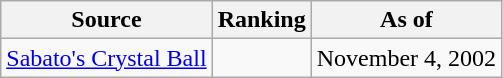<table class="wikitable">
<tr>
<th>Source</th>
<th>Ranking</th>
<th>As of</th>
</tr>
<tr>
<td><a href='#'>Sabato's Crystal Ball</a></td>
<td></td>
<td>November 4, 2002</td>
</tr>
</table>
